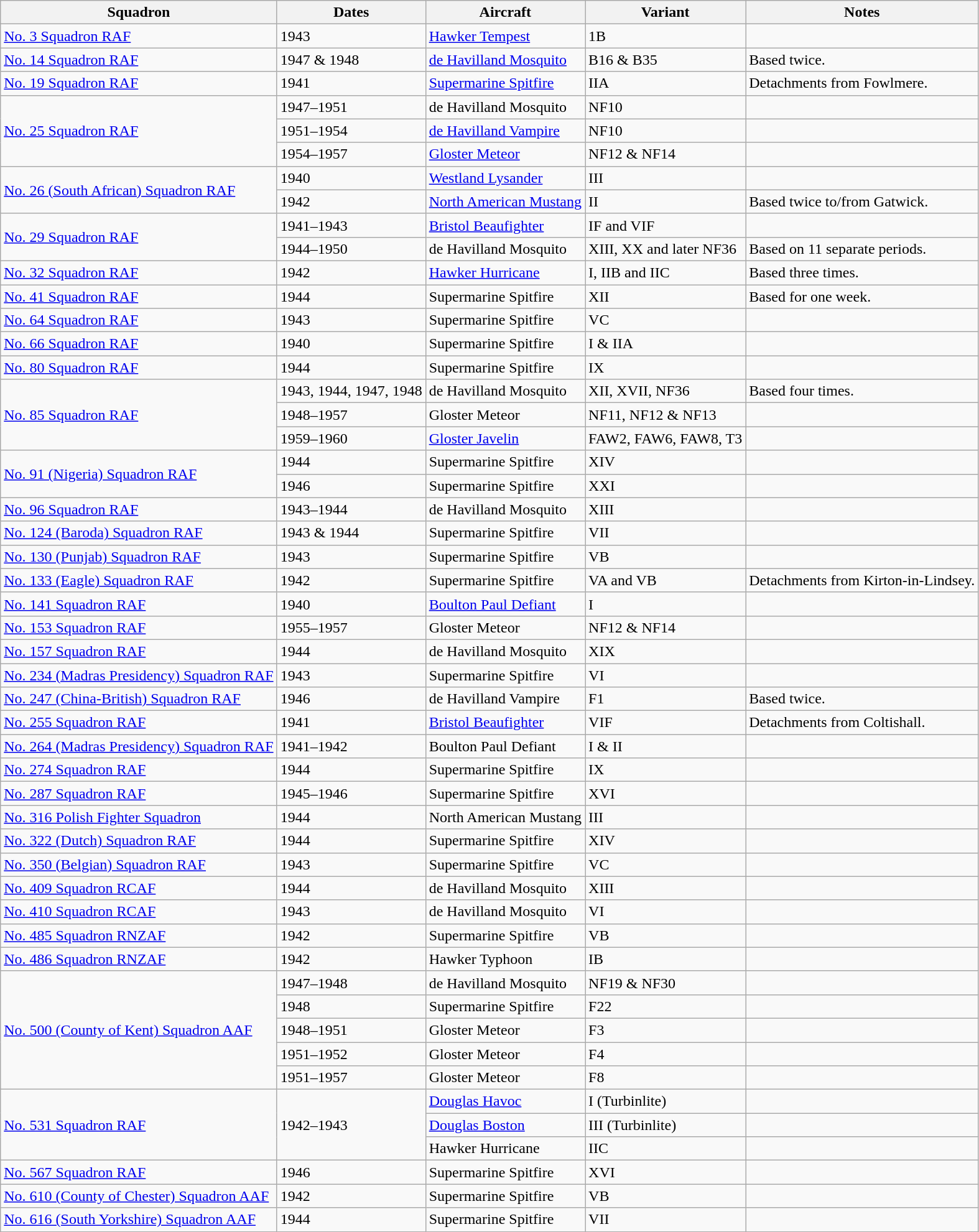<table class="wikitable">
<tr>
<th>Squadron</th>
<th>Dates</th>
<th>Aircraft</th>
<th>Variant</th>
<th>Notes</th>
</tr>
<tr>
<td><a href='#'>No. 3 Squadron RAF</a></td>
<td>1943</td>
<td><a href='#'>Hawker Tempest</a></td>
<td>1B</td>
<td></td>
</tr>
<tr>
<td><a href='#'>No. 14 Squadron RAF</a></td>
<td>1947 & 1948</td>
<td><a href='#'>de Havilland Mosquito</a></td>
<td>B16 & B35</td>
<td>Based twice.</td>
</tr>
<tr>
<td><a href='#'>No. 19 Squadron RAF</a></td>
<td>1941</td>
<td><a href='#'>Supermarine Spitfire</a></td>
<td>IIA</td>
<td>Detachments from Fowlmere.</td>
</tr>
<tr>
<td rowspan=3><a href='#'>No. 25 Squadron RAF</a></td>
<td>1947–1951</td>
<td>de Havilland Mosquito</td>
<td>NF10</td>
<td></td>
</tr>
<tr>
<td>1951–1954</td>
<td><a href='#'>de Havilland Vampire</a></td>
<td>NF10</td>
<td></td>
</tr>
<tr>
<td>1954–1957</td>
<td><a href='#'>Gloster Meteor</a></td>
<td>NF12 & NF14</td>
<td></td>
</tr>
<tr>
<td rowspan=2><a href='#'>No. 26 (South African) Squadron RAF</a></td>
<td>1940</td>
<td><a href='#'>Westland Lysander</a></td>
<td>III</td>
<td></td>
</tr>
<tr>
<td>1942</td>
<td><a href='#'>North American Mustang</a></td>
<td>II</td>
<td>Based twice to/from Gatwick.</td>
</tr>
<tr>
<td rowspan=2><a href='#'>No. 29 Squadron RAF</a></td>
<td>1941–1943</td>
<td><a href='#'>Bristol Beaufighter</a></td>
<td>IF and VIF</td>
<td></td>
</tr>
<tr>
<td>1944–1950</td>
<td>de Havilland Mosquito</td>
<td>XIII, XX and later NF36</td>
<td>Based on 11 separate periods.</td>
</tr>
<tr>
<td><a href='#'>No. 32 Squadron RAF</a></td>
<td>1942</td>
<td><a href='#'>Hawker Hurricane</a></td>
<td>I, IIB and IIC</td>
<td>Based three times.</td>
</tr>
<tr>
<td><a href='#'>No. 41 Squadron RAF</a></td>
<td>1944</td>
<td>Supermarine Spitfire</td>
<td>XII</td>
<td>Based for one week.</td>
</tr>
<tr>
<td><a href='#'>No. 64 Squadron RAF</a></td>
<td>1943</td>
<td>Supermarine Spitfire</td>
<td>VC</td>
<td></td>
</tr>
<tr>
<td><a href='#'>No. 66 Squadron RAF</a></td>
<td>1940</td>
<td>Supermarine Spitfire</td>
<td>I & IIA</td>
<td></td>
</tr>
<tr>
<td><a href='#'>No. 80 Squadron RAF</a></td>
<td>1944</td>
<td>Supermarine Spitfire</td>
<td>IX</td>
<td></td>
</tr>
<tr>
<td rowspan=3><a href='#'>No. 85 Squadron RAF</a></td>
<td>1943, 1944, 1947, 1948</td>
<td>de Havilland Mosquito</td>
<td>XII, XVII, NF36</td>
<td>Based four times.</td>
</tr>
<tr>
<td>1948–1957</td>
<td>Gloster Meteor</td>
<td>NF11, NF12 & NF13</td>
<td></td>
</tr>
<tr>
<td>1959–1960</td>
<td><a href='#'>Gloster Javelin</a></td>
<td>FAW2, FAW6, FAW8, T3</td>
<td></td>
</tr>
<tr>
<td rowspan=2><a href='#'>No. 91 (Nigeria) Squadron RAF</a></td>
<td>1944</td>
<td>Supermarine Spitfire</td>
<td>XIV</td>
<td></td>
</tr>
<tr>
<td>1946</td>
<td>Supermarine Spitfire</td>
<td>XXI</td>
<td></td>
</tr>
<tr>
<td><a href='#'>No. 96 Squadron RAF</a></td>
<td>1943–1944</td>
<td>de Havilland Mosquito</td>
<td>XIII</td>
<td></td>
</tr>
<tr>
<td><a href='#'>No. 124 (Baroda) Squadron RAF</a></td>
<td>1943 & 1944</td>
<td>Supermarine Spitfire</td>
<td>VII</td>
<td></td>
</tr>
<tr>
<td><a href='#'>No. 130 (Punjab) Squadron RAF</a></td>
<td>1943</td>
<td>Supermarine Spitfire</td>
<td>VB</td>
<td></td>
</tr>
<tr>
<td><a href='#'>No. 133 (Eagle) Squadron RAF</a></td>
<td>1942</td>
<td>Supermarine Spitfire</td>
<td>VA and VB</td>
<td>Detachments from Kirton-in-Lindsey.</td>
</tr>
<tr>
<td><a href='#'>No. 141 Squadron RAF</a></td>
<td>1940</td>
<td><a href='#'>Boulton Paul Defiant</a></td>
<td>I</td>
<td></td>
</tr>
<tr>
<td><a href='#'>No. 153 Squadron RAF</a></td>
<td>1955–1957</td>
<td>Gloster Meteor</td>
<td>NF12 & NF14</td>
<td></td>
</tr>
<tr>
<td><a href='#'>No. 157 Squadron RAF</a></td>
<td>1944</td>
<td>de Havilland Mosquito</td>
<td>XIX</td>
<td></td>
</tr>
<tr>
<td><a href='#'>No. 234 (Madras Presidency) Squadron RAF</a></td>
<td>1943</td>
<td>Supermarine Spitfire</td>
<td>VI</td>
<td></td>
</tr>
<tr>
<td><a href='#'>No. 247 (China-British) Squadron RAF</a></td>
<td>1946</td>
<td>de Havilland Vampire</td>
<td>F1</td>
<td>Based twice.</td>
</tr>
<tr>
<td><a href='#'>No. 255 Squadron RAF</a></td>
<td>1941</td>
<td><a href='#'>Bristol Beaufighter</a></td>
<td>VIF</td>
<td>Detachments from Coltishall.</td>
</tr>
<tr>
<td><a href='#'>No. 264 (Madras Presidency) Squadron RAF</a></td>
<td>1941–1942</td>
<td>Boulton Paul Defiant</td>
<td>I & II</td>
<td></td>
</tr>
<tr>
<td><a href='#'>No. 274 Squadron RAF</a></td>
<td>1944</td>
<td>Supermarine Spitfire</td>
<td>IX</td>
<td></td>
</tr>
<tr>
<td><a href='#'>No. 287 Squadron RAF</a></td>
<td>1945–1946</td>
<td>Supermarine Spitfire</td>
<td>XVI</td>
<td></td>
</tr>
<tr>
<td><a href='#'>No. 316 Polish Fighter Squadron</a></td>
<td>1944</td>
<td>North American Mustang</td>
<td>III</td>
<td></td>
</tr>
<tr>
<td><a href='#'>No. 322 (Dutch) Squadron RAF</a></td>
<td>1944</td>
<td>Supermarine Spitfire</td>
<td>XIV</td>
<td></td>
</tr>
<tr>
<td><a href='#'>No. 350 (Belgian) Squadron RAF</a></td>
<td>1943</td>
<td>Supermarine Spitfire</td>
<td>VC</td>
<td></td>
</tr>
<tr>
<td><a href='#'>No. 409 Squadron RCAF</a></td>
<td>1944</td>
<td>de Havilland Mosquito</td>
<td>XIII</td>
<td></td>
</tr>
<tr>
<td><a href='#'>No. 410 Squadron RCAF</a></td>
<td>1943</td>
<td>de Havilland Mosquito</td>
<td>VI</td>
<td></td>
</tr>
<tr>
<td><a href='#'>No. 485 Squadron RNZAF</a></td>
<td>1942</td>
<td>Supermarine Spitfire</td>
<td>VB</td>
<td></td>
</tr>
<tr>
<td><a href='#'>No. 486 Squadron RNZAF</a></td>
<td>1942</td>
<td>Hawker Typhoon</td>
<td>IB</td>
<td></td>
</tr>
<tr>
<td rowspan=5><a href='#'>No. 500 (County of Kent) Squadron AAF</a></td>
<td>1947–1948</td>
<td>de Havilland Mosquito</td>
<td>NF19 & NF30</td>
<td></td>
</tr>
<tr>
<td>1948</td>
<td>Supermarine Spitfire</td>
<td>F22</td>
<td></td>
</tr>
<tr>
<td>1948–1951</td>
<td>Gloster Meteor</td>
<td>F3</td>
<td></td>
</tr>
<tr>
<td>1951–1952</td>
<td>Gloster Meteor</td>
<td>F4</td>
<td></td>
</tr>
<tr>
<td>1951–1957</td>
<td>Gloster Meteor</td>
<td>F8</td>
<td></td>
</tr>
<tr>
<td rowspan=3><a href='#'>No. 531 Squadron RAF</a></td>
<td rowspan=3>1942–1943</td>
<td><a href='#'>Douglas Havoc</a></td>
<td>I (Turbinlite)</td>
<td></td>
</tr>
<tr>
<td><a href='#'>Douglas Boston</a></td>
<td>III (Turbinlite)</td>
<td></td>
</tr>
<tr>
<td>Hawker Hurricane</td>
<td>IIC</td>
<td></td>
</tr>
<tr>
<td><a href='#'>No. 567 Squadron RAF</a></td>
<td>1946</td>
<td>Supermarine Spitfire</td>
<td>XVI</td>
<td></td>
</tr>
<tr>
<td><a href='#'>No. 610 (County of Chester) Squadron AAF</a></td>
<td>1942</td>
<td>Supermarine Spitfire</td>
<td>VB</td>
<td></td>
</tr>
<tr>
<td><a href='#'>No. 616 (South Yorkshire) Squadron AAF</a></td>
<td>1944</td>
<td>Supermarine Spitfire</td>
<td>VII</td>
<td></td>
</tr>
</table>
